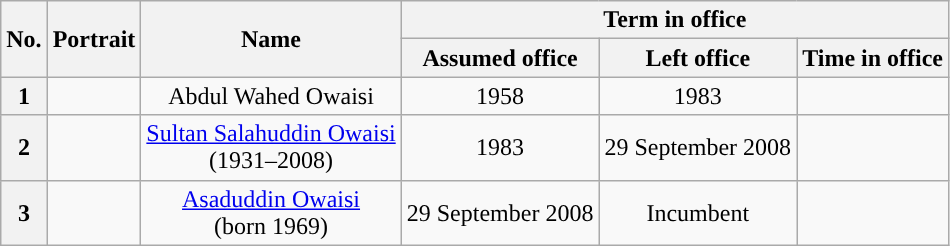<table class="wikitable" style="text-align:center">
<tr>
<th rowspan=2 style="background-color:">No.</th>
<th rowspan=2 style="background-color:">Portrait</th>
<th rowspan=2 style="background-color:">Name<br></th>
<th colspan=3 style="background-color:">Term in office</th>
</tr>
<tr>
<th style="background-color:">Assumed office</th>
<th style="background-color:">Left office</th>
<th style="background-color:">Time in office</th>
</tr>
<tr>
<th>1</th>
<td></td>
<td>Abdul Wahed Owaisi</td>
<td>1958</td>
<td>1983</td>
<td></td>
</tr>
<tr>
<th>2</th>
<td></td>
<td><a href='#'>Sultan Salahuddin Owaisi</a><br>(1931–2008)</td>
<td>1983</td>
<td>29 September 2008</td>
<td></td>
</tr>
<tr>
<th>3</th>
<td></td>
<td><a href='#'>Asaduddin Owaisi</a><br>(born 1969)</td>
<td>29 September 2008</td>
<td>Incumbent</td>
<td></td>
</tr>
</table>
